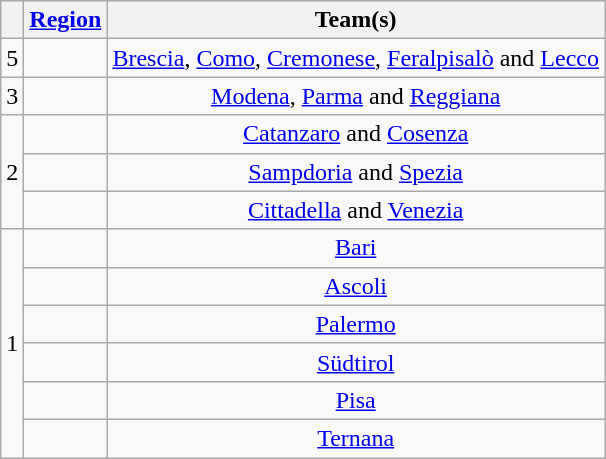<table class="wikitable" style="text-align:center">
<tr>
<th></th>
<th><a href='#'>Region</a></th>
<th>Team(s)</th>
</tr>
<tr>
<td>5</td>
<td align="left"></td>
<td><a href='#'>Brescia</a>, <a href='#'>Como</a>, <a href='#'>Cremonese</a>, <a href='#'>Feralpisalò</a> and <a href='#'>Lecco</a></td>
</tr>
<tr>
<td>3</td>
<td align="left"></td>
<td><a href='#'>Modena</a>, <a href='#'>Parma</a> and <a href='#'>Reggiana</a></td>
</tr>
<tr>
<td rowspan="3">2</td>
<td align="left"></td>
<td><a href='#'>Catanzaro</a> and <a href='#'>Cosenza</a></td>
</tr>
<tr>
<td align="left"></td>
<td><a href='#'>Sampdoria</a> and <a href='#'>Spezia</a></td>
</tr>
<tr>
<td align="left"></td>
<td><a href='#'>Cittadella</a> and <a href='#'>Venezia</a></td>
</tr>
<tr>
<td rowspan="6">1</td>
<td align="left"></td>
<td><a href='#'>Bari</a></td>
</tr>
<tr>
<td align="left"></td>
<td><a href='#'>Ascoli</a></td>
</tr>
<tr>
<td align="left"></td>
<td><a href='#'>Palermo</a></td>
</tr>
<tr>
<td align="left"></td>
<td><a href='#'>Südtirol</a></td>
</tr>
<tr>
<td align="left"></td>
<td><a href='#'>Pisa</a></td>
</tr>
<tr>
<td align="left"></td>
<td><a href='#'>Ternana</a></td>
</tr>
</table>
